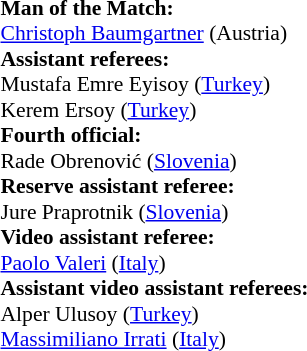<table style="width:50%;font-size:90%">
<tr>
<td><br><strong>Man of the Match:</strong>
<br><a href='#'>Christoph Baumgartner</a> (Austria)<br><strong>Assistant referees:</strong>
<br>Mustafa Emre Eyisoy (<a href='#'>Turkey</a>)
<br>Kerem Ersoy (<a href='#'>Turkey</a>)
<br><strong>Fourth official:</strong>
<br>Rade Obrenović (<a href='#'>Slovenia</a>)
<br><strong>Reserve assistant referee:</strong>
<br>Jure Praprotnik (<a href='#'>Slovenia</a>)
<br><strong>Video assistant referee:</strong>
<br><a href='#'>Paolo Valeri</a> (<a href='#'>Italy</a>)
<br><strong>Assistant video assistant referees:</strong>
<br>Alper Ulusoy (<a href='#'>Turkey</a>)
<br><a href='#'>Massimiliano Irrati</a> (<a href='#'>Italy</a>)</td>
</tr>
</table>
